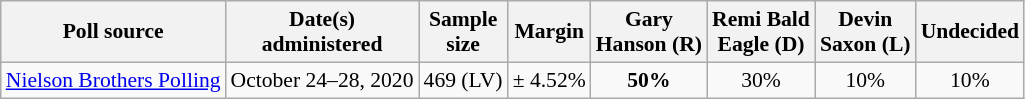<table class="wikitable sortable" style="text-align:center;font-size:90%;line-height:17px">
<tr>
<th>Poll source</th>
<th>Date(s)<br>administered</th>
<th>Sample<br>size</th>
<th>Margin<br></th>
<th class="unsortable">Gary<br>Hanson (R)</th>
<th class="unsortable">Remi Bald<br>Eagle (D)</th>
<th class="unsortable">Devin<br>Saxon (L)</th>
<th class="unsortable">Undecided</th>
</tr>
<tr>
<td style="text-align:left;"><a href='#'>Nielson Brothers Polling</a></td>
<td>October 24–28, 2020</td>
<td>469 (LV)</td>
<td>± 4.52%</td>
<td><strong>50%</strong></td>
<td>30%</td>
<td>10%</td>
<td>10%</td>
</tr>
</table>
